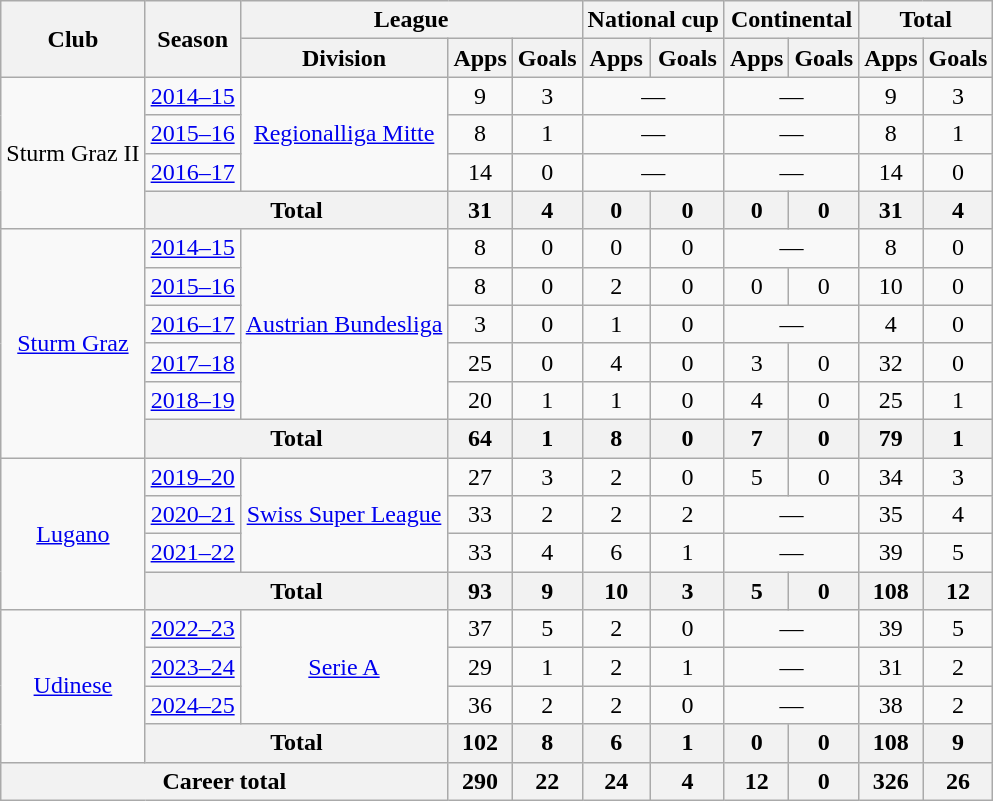<table class="wikitable" style="text-align:center">
<tr>
<th rowspan="2">Club</th>
<th rowspan="2">Season</th>
<th colspan="3">League</th>
<th colspan="2">National cup</th>
<th colspan="2">Continental</th>
<th colspan="2">Total</th>
</tr>
<tr>
<th>Division</th>
<th>Apps</th>
<th>Goals</th>
<th>Apps</th>
<th>Goals</th>
<th>Apps</th>
<th>Goals</th>
<th>Apps</th>
<th>Goals</th>
</tr>
<tr>
<td rowspan="4">Sturm Graz II</td>
<td><a href='#'>2014–15</a></td>
<td rowspan="3"><a href='#'>Regionalliga Mitte</a></td>
<td>9</td>
<td>3</td>
<td colspan="2">—</td>
<td colspan="2">—</td>
<td>9</td>
<td>3</td>
</tr>
<tr>
<td><a href='#'>2015–16</a></td>
<td>8</td>
<td>1</td>
<td colspan="2">—</td>
<td colspan="2">—</td>
<td>8</td>
<td>1</td>
</tr>
<tr>
<td><a href='#'>2016–17</a></td>
<td>14</td>
<td>0</td>
<td colspan="2">—</td>
<td colspan="2">—</td>
<td>14</td>
<td>0</td>
</tr>
<tr>
<th colspan="2">Total</th>
<th>31</th>
<th>4</th>
<th>0</th>
<th>0</th>
<th>0</th>
<th>0</th>
<th>31</th>
<th>4</th>
</tr>
<tr>
<td rowspan="6"><a href='#'>Sturm Graz</a></td>
<td><a href='#'>2014–15</a></td>
<td rowspan="5"><a href='#'>Austrian Bundesliga</a></td>
<td>8</td>
<td>0</td>
<td>0</td>
<td>0</td>
<td colspan="2">—</td>
<td>8</td>
<td>0</td>
</tr>
<tr>
<td><a href='#'>2015–16</a></td>
<td>8</td>
<td>0</td>
<td>2</td>
<td>0</td>
<td>0</td>
<td>0</td>
<td>10</td>
<td>0</td>
</tr>
<tr>
<td><a href='#'>2016–17</a></td>
<td>3</td>
<td>0</td>
<td>1</td>
<td>0</td>
<td colspan="2">—</td>
<td>4</td>
<td>0</td>
</tr>
<tr>
<td><a href='#'>2017–18</a></td>
<td>25</td>
<td>0</td>
<td>4</td>
<td>0</td>
<td>3</td>
<td>0</td>
<td>32</td>
<td>0</td>
</tr>
<tr>
<td><a href='#'>2018–19</a></td>
<td>20</td>
<td>1</td>
<td>1</td>
<td>0</td>
<td>4</td>
<td>0</td>
<td>25</td>
<td>1</td>
</tr>
<tr>
<th colspan="2">Total</th>
<th>64</th>
<th>1</th>
<th>8</th>
<th>0</th>
<th>7</th>
<th>0</th>
<th>79</th>
<th>1</th>
</tr>
<tr>
<td rowspan="4"><a href='#'>Lugano</a></td>
<td><a href='#'>2019–20</a></td>
<td rowspan="3"><a href='#'>Swiss Super League</a></td>
<td>27</td>
<td>3</td>
<td>2</td>
<td>0</td>
<td>5</td>
<td>0</td>
<td>34</td>
<td>3</td>
</tr>
<tr>
<td><a href='#'>2020–21</a></td>
<td>33</td>
<td>2</td>
<td>2</td>
<td>2</td>
<td colspan="2">—</td>
<td>35</td>
<td>4</td>
</tr>
<tr>
<td><a href='#'>2021–22</a></td>
<td>33</td>
<td>4</td>
<td>6</td>
<td>1</td>
<td colspan="2">—</td>
<td>39</td>
<td>5</td>
</tr>
<tr>
<th colspan="2">Total</th>
<th>93</th>
<th>9</th>
<th>10</th>
<th>3</th>
<th>5</th>
<th>0</th>
<th>108</th>
<th>12</th>
</tr>
<tr>
<td rowspan="4"><a href='#'>Udinese</a></td>
<td><a href='#'>2022–23</a></td>
<td rowspan="3"><a href='#'>Serie A</a></td>
<td>37</td>
<td>5</td>
<td>2</td>
<td>0</td>
<td colspan="2">—</td>
<td>39</td>
<td>5</td>
</tr>
<tr>
<td><a href='#'>2023–24</a></td>
<td>29</td>
<td>1</td>
<td>2</td>
<td>1</td>
<td colspan="2">—</td>
<td>31</td>
<td>2</td>
</tr>
<tr>
<td><a href='#'>2024–25</a></td>
<td>36</td>
<td>2</td>
<td>2</td>
<td>0</td>
<td colspan="2">—</td>
<td>38</td>
<td>2</td>
</tr>
<tr>
<th colspan="2">Total</th>
<th>102</th>
<th>8</th>
<th>6</th>
<th>1</th>
<th>0</th>
<th>0</th>
<th>108</th>
<th>9</th>
</tr>
<tr>
<th colspan="3">Career total</th>
<th>290</th>
<th>22</th>
<th>24</th>
<th>4</th>
<th>12</th>
<th>0</th>
<th>326</th>
<th>26</th>
</tr>
</table>
